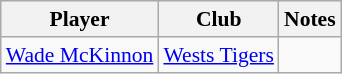<table class="wikitable" style="font-size:90%">
<tr style="background:#efefef;">
<th>Player</th>
<th>Club</th>
<th>Notes</th>
</tr>
<tr>
<td><a href='#'>Wade McKinnon</a></td>
<td><a href='#'>Wests Tigers</a></td>
<td></td>
</tr>
</table>
